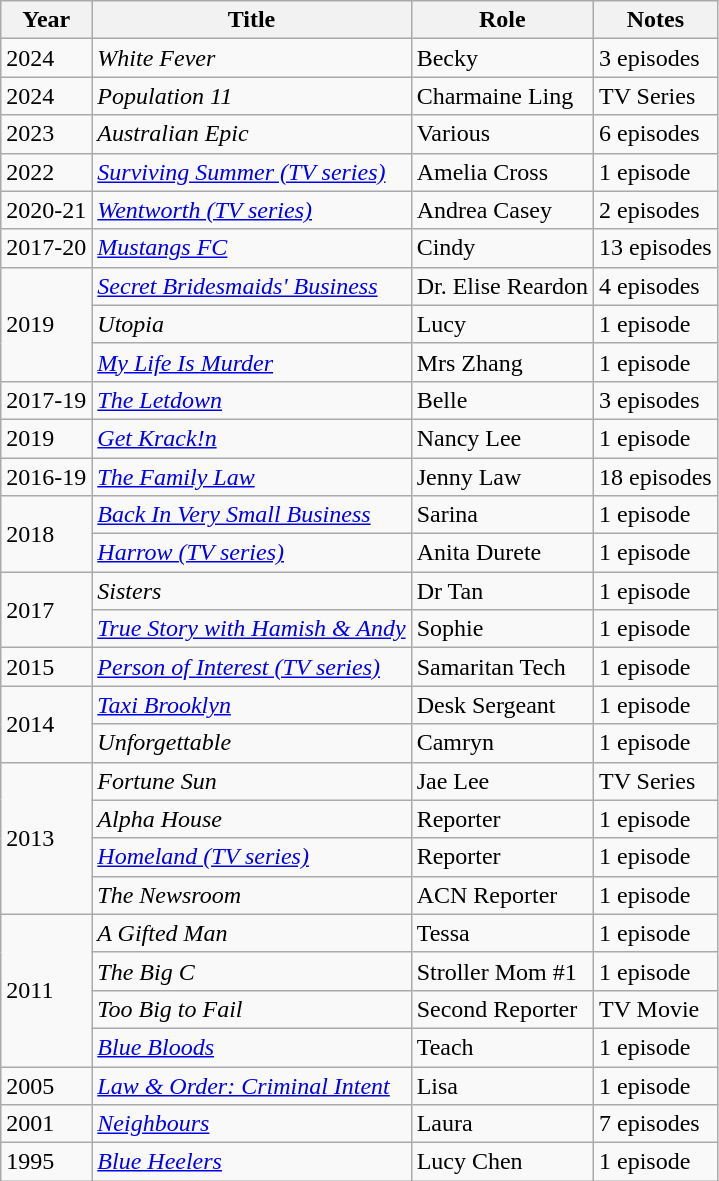<table class="wikitable">
<tr>
<th>Year</th>
<th>Title</th>
<th>Role</th>
<th>Notes</th>
</tr>
<tr>
<td>2024</td>
<td><em>White Fever</em></td>
<td>Becky</td>
<td>3 episodes</td>
</tr>
<tr>
<td>2024</td>
<td><em>Population 11</em></td>
<td>Charmaine Ling</td>
<td>TV Series</td>
</tr>
<tr>
<td>2023</td>
<td><em>Australian Epic</em></td>
<td>Various</td>
<td>6 episodes</td>
</tr>
<tr>
<td>2022</td>
<td><em><a href='#'>Surviving Summer (TV series)</a></em></td>
<td>Amelia Cross</td>
<td>1 episode</td>
</tr>
<tr>
<td>2020-21</td>
<td><em><a href='#'>Wentworth (TV series)</a></em></td>
<td>Andrea Casey</td>
<td>2 episodes</td>
</tr>
<tr>
<td>2017-20</td>
<td><em><a href='#'>Mustangs FC</a></em></td>
<td>Cindy</td>
<td>13 episodes</td>
</tr>
<tr>
<td rowspan="3">2019</td>
<td><em><a href='#'>Secret Bridesmaids' Business</a></em></td>
<td>Dr. Elise Reardon</td>
<td>4 episodes</td>
</tr>
<tr>
<td><em>Utopia</em></td>
<td>Lucy</td>
<td>1 episode</td>
</tr>
<tr>
<td><em><a href='#'>My Life Is Murder</a></em></td>
<td>Mrs Zhang</td>
<td>1 episode</td>
</tr>
<tr>
<td>2017-19</td>
<td><em><a href='#'>The Letdown</a></em></td>
<td>Belle</td>
<td>3 episodes</td>
</tr>
<tr>
<td>2019</td>
<td><em><a href='#'>Get Krack!n</a></em></td>
<td>Nancy Lee</td>
<td>1 episode</td>
</tr>
<tr>
<td>2016-19</td>
<td><em><a href='#'>The Family Law</a></em></td>
<td>Jenny Law</td>
<td>18 episodes</td>
</tr>
<tr>
<td rowspan="2">2018</td>
<td><em><a href='#'>Back In Very Small Business</a></em></td>
<td>Sarina</td>
<td>1 episode</td>
</tr>
<tr>
<td><em><a href='#'>Harrow (TV series)</a></em></td>
<td>Anita Durete</td>
<td>1 episode</td>
</tr>
<tr>
<td rowspan="2">2017</td>
<td><em>Sisters</em></td>
<td>Dr Tan</td>
<td>1 episode</td>
</tr>
<tr>
<td><em><a href='#'>True Story with Hamish & Andy</a></em></td>
<td>Sophie</td>
<td>1 episode</td>
</tr>
<tr>
<td>2015</td>
<td><em><a href='#'>Person of Interest (TV series)</a></em></td>
<td>Samaritan Tech</td>
<td>1 episode</td>
</tr>
<tr>
<td rowspan="2">2014</td>
<td><em><a href='#'>Taxi Brooklyn</a></em></td>
<td>Desk Sergeant</td>
<td>1 episode</td>
</tr>
<tr>
<td><em>Unforgettable</em></td>
<td>Camryn</td>
<td>1 episode</td>
</tr>
<tr>
<td rowspan="4">2013</td>
<td><em>Fortune Sun</em></td>
<td>Jae Lee</td>
<td>TV Series</td>
</tr>
<tr>
<td><em>Alpha House</em></td>
<td>Reporter</td>
<td>1 episode</td>
</tr>
<tr>
<td><em><a href='#'>Homeland (TV series)</a></em></td>
<td>Reporter</td>
<td>1 episode</td>
</tr>
<tr>
<td><em>The Newsroom</em></td>
<td>ACN Reporter</td>
<td>1 episode</td>
</tr>
<tr>
<td rowspan="4">2011</td>
<td><em>A Gifted Man</em></td>
<td>Tessa</td>
<td>1 episode</td>
</tr>
<tr>
<td><em>The Big C</em></td>
<td>Stroller Mom #1</td>
<td>1 episode</td>
</tr>
<tr>
<td><em>Too Big to Fail</em></td>
<td>Second Reporter</td>
<td>TV Movie</td>
</tr>
<tr>
<td><em><a href='#'>Blue Bloods</a></em></td>
<td>Teach</td>
<td>1 episode</td>
</tr>
<tr>
<td>2005</td>
<td><em><a href='#'>Law & Order: Criminal Intent</a></em></td>
<td>Lisa</td>
<td>1 episode</td>
</tr>
<tr>
<td>2001</td>
<td><em><a href='#'>Neighbours</a></em></td>
<td>Laura</td>
<td>7 episodes</td>
</tr>
<tr>
<td>1995</td>
<td><em><a href='#'>Blue Heelers</a></em></td>
<td>Lucy Chen</td>
<td>1 episode</td>
</tr>
</table>
